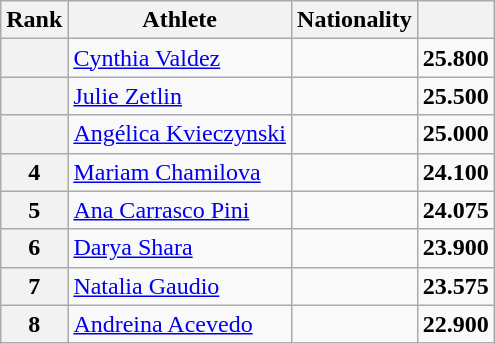<table class="wikitable sortable" style="text-align:left">
<tr bgcolor=fffcaf>
<th scope=col>Rank</th>
<th scope=col>Athlete</th>
<th scope=col>Nationality</th>
<th scope=col></th>
</tr>
<tr>
<th scope=row></th>
<td align=left><a href='#'>Cynthia Valdez</a></td>
<td></td>
<td><strong>25.800</strong></td>
</tr>
<tr>
<th scope=row></th>
<td align=left><a href='#'>Julie Zetlin</a></td>
<td></td>
<td><strong>25.500</strong></td>
</tr>
<tr>
<th scope=row></th>
<td align=left><a href='#'>Angélica Kvieczynski</a></td>
<td></td>
<td><strong>25.000</strong></td>
</tr>
<tr>
<th scope=row>4</th>
<td align=left><a href='#'>Mariam Chamilova</a></td>
<td></td>
<td><strong>24.100</strong></td>
</tr>
<tr>
<th scope=row>5</th>
<td align=left><a href='#'>Ana Carrasco Pini</a></td>
<td></td>
<td><strong>24.075</strong></td>
</tr>
<tr>
<th scope=row>6</th>
<td align=left><a href='#'>Darya Shara</a></td>
<td></td>
<td><strong>23.900</strong></td>
</tr>
<tr>
<th scope=row>7</th>
<td align=left><a href='#'>Natalia Gaudio</a></td>
<td></td>
<td><strong>23.575</strong></td>
</tr>
<tr>
<th scope=row>8</th>
<td align=left><a href='#'>Andreina Acevedo</a></td>
<td></td>
<td><strong>22.900</strong></td>
</tr>
</table>
